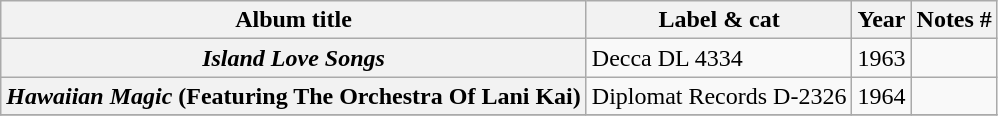<table class="wikitable plainrowheaders sortable">
<tr>
<th scope="col">Album title</th>
<th scope="col">Label & cat</th>
<th scope="col">Year</th>
<th scope="col" class="unsortable">Notes #</th>
</tr>
<tr>
<th scope="row"><em>Island Love Songs</em></th>
<td>Decca DL 4334</td>
<td>1963</td>
<td></td>
</tr>
<tr>
<th scope="row"><em>Hawaiian Magic</em> (Featuring The Orchestra Of Lani Kai)</th>
<td>Diplomat Records D-2326</td>
<td>1964</td>
<td></td>
</tr>
<tr>
</tr>
</table>
